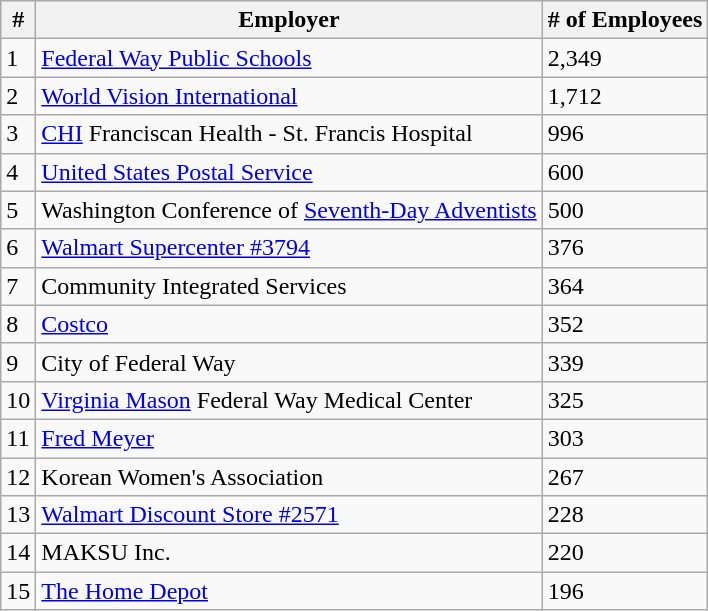<table class="wikitable">
<tr>
<th>#</th>
<th>Employer</th>
<th># of Employees</th>
</tr>
<tr>
<td>1</td>
<td><a href='#'>Federal Way Public Schools</a></td>
<td>2,349</td>
</tr>
<tr>
<td>2</td>
<td><a href='#'>World Vision International</a></td>
<td>1,712</td>
</tr>
<tr>
<td>3</td>
<td><a href='#'>CHI</a> Franciscan Health - St. Francis Hospital</td>
<td>996</td>
</tr>
<tr>
<td>4</td>
<td><a href='#'>United States Postal Service</a></td>
<td>600</td>
</tr>
<tr>
<td>5</td>
<td>Washington Conference of <a href='#'>Seventh-Day Adventists</a></td>
<td>500</td>
</tr>
<tr>
<td>6</td>
<td><a href='#'>Walmart Supercenter #3794</a></td>
<td>376</td>
</tr>
<tr>
<td>7</td>
<td>Community Integrated Services</td>
<td>364</td>
</tr>
<tr>
<td>8</td>
<td><a href='#'>Costco</a></td>
<td>352</td>
</tr>
<tr>
<td>9</td>
<td>City of Federal Way</td>
<td>339</td>
</tr>
<tr>
<td>10</td>
<td><a href='#'>Virginia Mason</a> Federal Way Medical Center</td>
<td>325</td>
</tr>
<tr>
<td>11</td>
<td><a href='#'>Fred Meyer</a></td>
<td>303</td>
</tr>
<tr>
<td>12</td>
<td>Korean Women's Association</td>
<td>267</td>
</tr>
<tr>
<td>13</td>
<td><a href='#'>Walmart Discount Store #2571</a></td>
<td>228</td>
</tr>
<tr>
<td>14</td>
<td>MAKSU Inc.</td>
<td>220</td>
</tr>
<tr>
<td>15</td>
<td><a href='#'>The Home Depot</a></td>
<td>196</td>
</tr>
</table>
